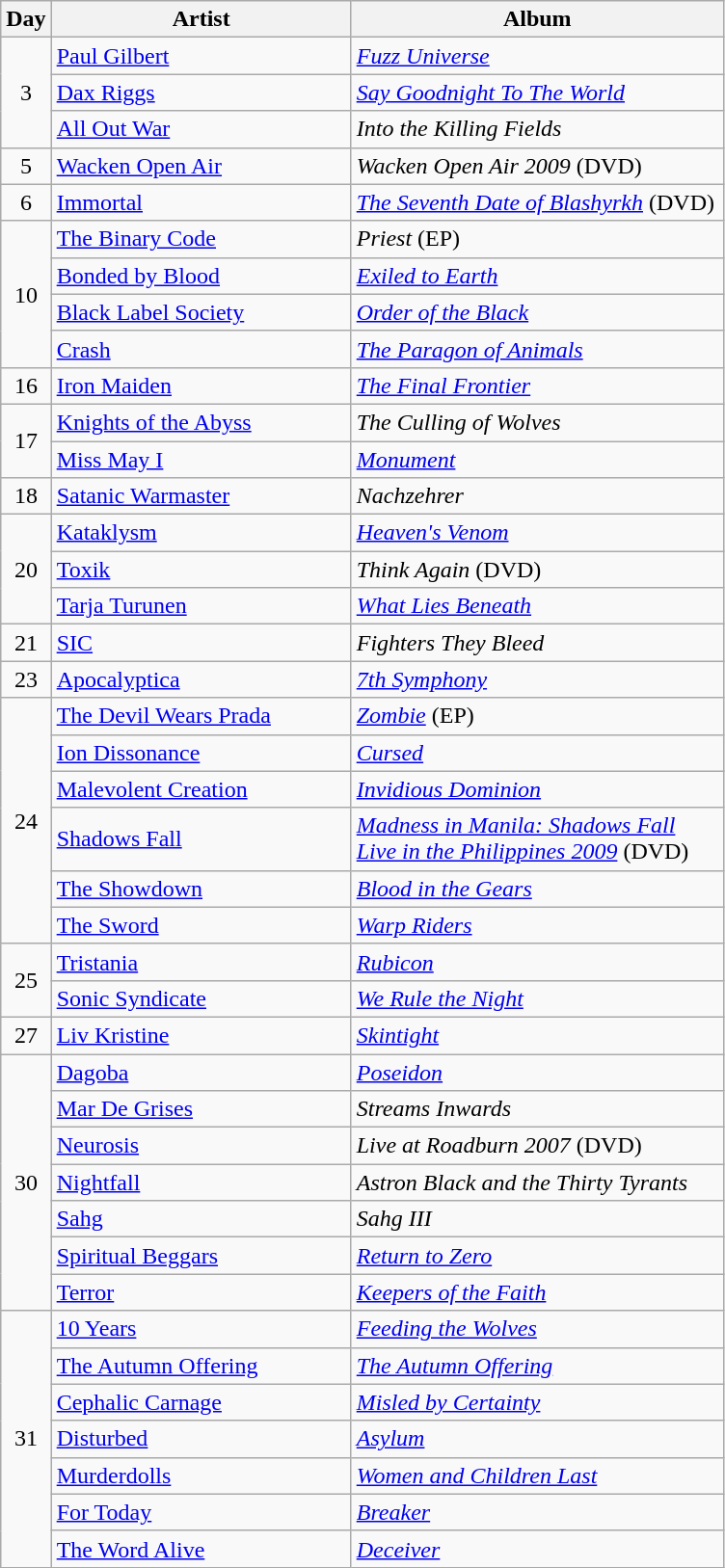<table class="wikitable">
<tr>
<th style="width:20px;">Day</th>
<th style="width:200px;">Artist</th>
<th style="width:250px;">Album</th>
</tr>
<tr>
<td style="text-align:center;" rowspan="3">3</td>
<td><a href='#'>Paul Gilbert</a></td>
<td><em><a href='#'>Fuzz Universe</a></em></td>
</tr>
<tr>
<td><a href='#'>Dax Riggs</a></td>
<td><em><a href='#'>Say Goodnight To The World</a></em></td>
</tr>
<tr>
<td><a href='#'>All Out War</a></td>
<td><em>Into the Killing Fields</em></td>
</tr>
<tr>
<td style="text-align:center;">5</td>
<td><a href='#'>Wacken Open Air</a></td>
<td><em>Wacken Open Air 2009</em> (DVD)</td>
</tr>
<tr>
<td style="text-align:center;">6</td>
<td><a href='#'>Immortal</a></td>
<td><em><a href='#'>The Seventh Date of Blashyrkh</a></em> (DVD)</td>
</tr>
<tr>
<td style="text-align:center;" rowspan="4">10</td>
<td><a href='#'>The Binary Code</a></td>
<td><em>Priest</em> (EP)</td>
</tr>
<tr>
<td><a href='#'>Bonded by Blood</a></td>
<td><em><a href='#'>Exiled to Earth</a></em></td>
</tr>
<tr>
<td><a href='#'>Black Label Society</a></td>
<td><em><a href='#'>Order of the Black</a></em></td>
</tr>
<tr>
<td><a href='#'>Crash</a></td>
<td><em><a href='#'>The Paragon of Animals</a></em></td>
</tr>
<tr>
<td style="text-align:center;">16</td>
<td><a href='#'>Iron Maiden</a></td>
<td><em><a href='#'>The Final Frontier</a></em></td>
</tr>
<tr>
<td style="text-align:center;" rowspan="2">17</td>
<td><a href='#'>Knights of the Abyss</a></td>
<td><em>The Culling of Wolves</em></td>
</tr>
<tr>
<td><a href='#'>Miss May I</a></td>
<td><em><a href='#'>Monument</a></em></td>
</tr>
<tr>
<td style="text-align:center;">18</td>
<td><a href='#'>Satanic Warmaster</a></td>
<td><em>Nachzehrer</em></td>
</tr>
<tr>
<td style="text-align:center;" rowspan="3">20</td>
<td><a href='#'>Kataklysm</a></td>
<td><em><a href='#'>Heaven's Venom</a></em></td>
</tr>
<tr>
<td><a href='#'>Toxik</a></td>
<td><em>Think Again</em> (DVD)</td>
</tr>
<tr>
<td><a href='#'>Tarja Turunen</a></td>
<td><em><a href='#'>What Lies Beneath</a></em></td>
</tr>
<tr>
<td style="text-align:center;">21</td>
<td><a href='#'>SIC</a></td>
<td><em>Fighters They Bleed</em></td>
</tr>
<tr>
<td style="text-align:center;">23</td>
<td><a href='#'>Apocalyptica</a></td>
<td><em><a href='#'>7th Symphony</a></em></td>
</tr>
<tr>
<td style="text-align:center;" rowspan="6">24</td>
<td><a href='#'>The Devil Wears Prada</a></td>
<td><em><a href='#'>Zombie</a></em> (EP)</td>
</tr>
<tr>
<td><a href='#'>Ion Dissonance</a></td>
<td><em><a href='#'>Cursed</a></em></td>
</tr>
<tr>
<td><a href='#'>Malevolent Creation</a></td>
<td><em><a href='#'>Invidious Dominion</a></em></td>
</tr>
<tr>
<td><a href='#'>Shadows Fall</a></td>
<td><em><a href='#'>Madness in Manila: Shadows Fall Live in the Philippines 2009</a></em> (DVD)</td>
</tr>
<tr>
<td><a href='#'>The Showdown</a></td>
<td><em><a href='#'>Blood in the Gears</a></em></td>
</tr>
<tr>
<td><a href='#'>The Sword</a></td>
<td><em><a href='#'>Warp Riders</a></em></td>
</tr>
<tr>
<td style="text-align:center;" rowspan="2">25</td>
<td><a href='#'>Tristania</a></td>
<td><em><a href='#'>Rubicon</a></em></td>
</tr>
<tr>
<td><a href='#'>Sonic Syndicate</a></td>
<td><em><a href='#'>We Rule the Night</a></em></td>
</tr>
<tr>
<td style="text-align:center;">27</td>
<td><a href='#'>Liv Kristine</a></td>
<td><em><a href='#'>Skintight</a></em></td>
</tr>
<tr>
<td style="text-align:center;" rowspan="7">30</td>
<td><a href='#'>Dagoba</a></td>
<td><em><a href='#'>Poseidon</a></em></td>
</tr>
<tr>
<td><a href='#'>Mar De Grises</a></td>
<td><em>Streams Inwards</em></td>
</tr>
<tr>
<td><a href='#'>Neurosis</a></td>
<td><em>Live at Roadburn 2007</em> (DVD)</td>
</tr>
<tr>
<td><a href='#'>Nightfall</a></td>
<td><em>Astron Black and the Thirty Tyrants</em></td>
</tr>
<tr>
<td><a href='#'>Sahg</a></td>
<td><em>Sahg III</em></td>
</tr>
<tr>
<td><a href='#'>Spiritual Beggars</a></td>
<td><em><a href='#'>Return to Zero</a></em></td>
</tr>
<tr>
<td><a href='#'>Terror</a></td>
<td><em><a href='#'>Keepers of the Faith</a></em></td>
</tr>
<tr>
<td style="text-align:center;" rowspan="7">31</td>
<td><a href='#'>10 Years</a></td>
<td><em><a href='#'>Feeding the Wolves</a></em></td>
</tr>
<tr>
<td><a href='#'>The Autumn Offering</a></td>
<td><em><a href='#'>The Autumn Offering</a></em></td>
</tr>
<tr>
<td><a href='#'>Cephalic Carnage</a></td>
<td><em><a href='#'>Misled by Certainty</a></em></td>
</tr>
<tr>
<td><a href='#'>Disturbed</a></td>
<td><em><a href='#'>Asylum</a></em></td>
</tr>
<tr>
<td><a href='#'>Murderdolls</a></td>
<td><em><a href='#'>Women and Children Last</a></em></td>
</tr>
<tr>
<td><a href='#'>For Today</a></td>
<td><em><a href='#'>Breaker</a></em></td>
</tr>
<tr>
<td><a href='#'>The Word Alive</a></td>
<td><em><a href='#'>Deceiver</a></em></td>
</tr>
</table>
